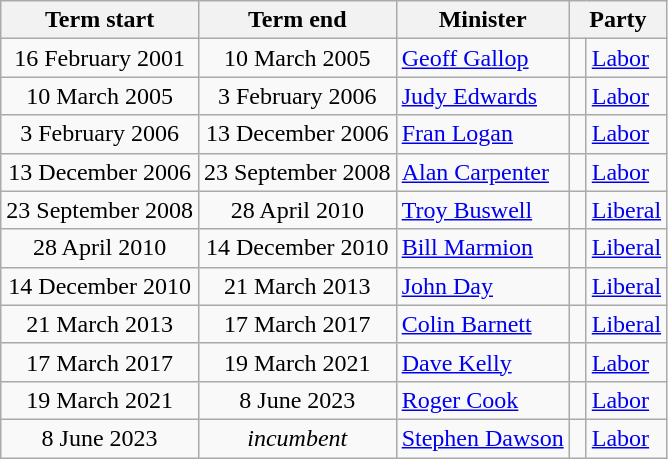<table class="wikitable">
<tr>
<th>Term start</th>
<th>Term end</th>
<th>Minister</th>
<th colspan="2">Party</th>
</tr>
<tr>
<td align=center>16 February 2001</td>
<td align=center>10 March 2005</td>
<td><a href='#'>Geoff Gallop</a></td>
<td> </td>
<td><a href='#'>Labor</a></td>
</tr>
<tr>
<td align=center>10 March 2005</td>
<td align=center>3 February 2006</td>
<td><a href='#'>Judy Edwards</a></td>
<td> </td>
<td><a href='#'>Labor</a></td>
</tr>
<tr>
<td align=center>3 February 2006</td>
<td align=center>13 December 2006</td>
<td><a href='#'>Fran Logan</a></td>
<td> </td>
<td><a href='#'>Labor</a></td>
</tr>
<tr>
<td align=center>13 December 2006</td>
<td align=center>23 September 2008</td>
<td><a href='#'>Alan Carpenter</a></td>
<td> </td>
<td><a href='#'>Labor</a></td>
</tr>
<tr>
<td align=center>23 September 2008</td>
<td align=center>28 April 2010</td>
<td><a href='#'>Troy Buswell</a></td>
<td> </td>
<td><a href='#'>Liberal</a></td>
</tr>
<tr>
<td align=center>28 April 2010</td>
<td align=center>14 December 2010</td>
<td><a href='#'>Bill Marmion</a></td>
<td> </td>
<td><a href='#'>Liberal</a></td>
</tr>
<tr>
<td align=center>14 December 2010</td>
<td align=center>21 March 2013</td>
<td><a href='#'>John Day</a></td>
<td> </td>
<td><a href='#'>Liberal</a></td>
</tr>
<tr>
<td align=center>21 March 2013</td>
<td align=center>17 March 2017</td>
<td><a href='#'>Colin Barnett</a></td>
<td> </td>
<td><a href='#'>Liberal</a></td>
</tr>
<tr>
<td align=center>17 March 2017</td>
<td align=center>19 March 2021</td>
<td><a href='#'>Dave Kelly</a></td>
<td> </td>
<td><a href='#'>Labor</a></td>
</tr>
<tr>
<td align=center>19 March 2021</td>
<td align=center>8 June 2023</td>
<td><a href='#'>Roger Cook</a></td>
<td> </td>
<td><a href='#'>Labor</a></td>
</tr>
<tr>
<td align=center>8 June 2023</td>
<td align=center><em>incumbent</em></td>
<td><a href='#'>Stephen Dawson</a></td>
<td> </td>
<td><a href='#'>Labor</a></td>
</tr>
</table>
